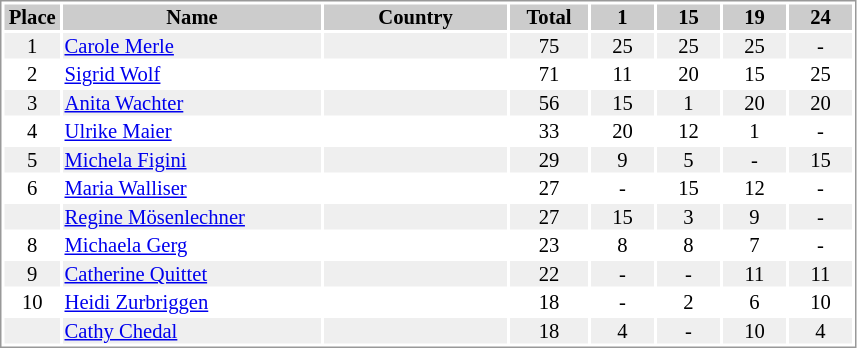<table border="0" style="border: 1px solid #999; background-color:#FFFFFF; text-align:center; font-size:86%; line-height:15px;">
<tr align="center" bgcolor="#CCCCCC">
<th width=35>Place</th>
<th width=170>Name</th>
<th width=120>Country</th>
<th width=50>Total</th>
<th width=40>1</th>
<th width=40>15</th>
<th width=40>19</th>
<th width=40>24</th>
</tr>
<tr bgcolor="#EFEFEF">
<td>1</td>
<td align="left"><a href='#'>Carole Merle</a></td>
<td align="left"></td>
<td>75</td>
<td>25</td>
<td>25</td>
<td>25</td>
<td>-</td>
</tr>
<tr>
<td>2</td>
<td align="left"><a href='#'>Sigrid Wolf</a></td>
<td align="left"></td>
<td>71</td>
<td>11</td>
<td>20</td>
<td>15</td>
<td>25</td>
</tr>
<tr bgcolor="#EFEFEF">
<td>3</td>
<td align="left"><a href='#'>Anita Wachter</a></td>
<td align="left"></td>
<td>56</td>
<td>15</td>
<td>1</td>
<td>20</td>
<td>20</td>
</tr>
<tr>
<td>4</td>
<td align="left"><a href='#'>Ulrike Maier</a></td>
<td align="left"></td>
<td>33</td>
<td>20</td>
<td>12</td>
<td>1</td>
<td>-</td>
</tr>
<tr bgcolor="#EFEFEF">
<td>5</td>
<td align="left"><a href='#'>Michela Figini</a></td>
<td align="left"></td>
<td>29</td>
<td>9</td>
<td>5</td>
<td>-</td>
<td>15</td>
</tr>
<tr>
<td>6</td>
<td align="left"><a href='#'>Maria Walliser</a></td>
<td align="left"></td>
<td>27</td>
<td>-</td>
<td>15</td>
<td>12</td>
<td>-</td>
</tr>
<tr bgcolor="#EFEFEF">
<td></td>
<td align="left"><a href='#'>Regine Mösenlechner</a></td>
<td align="left"></td>
<td>27</td>
<td>15</td>
<td>3</td>
<td>9</td>
<td>-</td>
</tr>
<tr>
<td>8</td>
<td align="left"><a href='#'>Michaela Gerg</a></td>
<td align="left"></td>
<td>23</td>
<td>8</td>
<td>8</td>
<td>7</td>
<td>-</td>
</tr>
<tr bgcolor="#EFEFEF">
<td>9</td>
<td align="left"><a href='#'>Catherine Quittet</a></td>
<td align="left"></td>
<td>22</td>
<td>-</td>
<td>-</td>
<td>11</td>
<td>11</td>
</tr>
<tr>
<td>10</td>
<td align="left"><a href='#'>Heidi Zurbriggen</a></td>
<td align="left"></td>
<td>18</td>
<td>-</td>
<td>2</td>
<td>6</td>
<td>10</td>
</tr>
<tr bgcolor="#EFEFEF">
<td></td>
<td align="left"><a href='#'>Cathy Chedal</a></td>
<td align="left"></td>
<td>18</td>
<td>4</td>
<td>-</td>
<td>10</td>
<td>4</td>
</tr>
</table>
